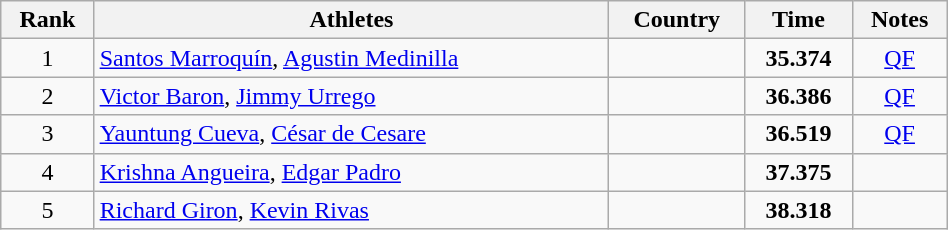<table class="wikitable" width=50% style="text-align:center">
<tr>
<th>Rank</th>
<th>Athletes</th>
<th>Country</th>
<th>Time</th>
<th>Notes</th>
</tr>
<tr>
<td>1</td>
<td align=left><a href='#'>Santos Marroquín</a>, <a href='#'>Agustin Medinilla</a></td>
<td align=left></td>
<td><strong>35.374</strong></td>
<td><a href='#'>QF</a></td>
</tr>
<tr>
<td>2</td>
<td align=left><a href='#'>Victor Baron</a>, <a href='#'>Jimmy Urrego</a></td>
<td align=left></td>
<td><strong>36.386</strong></td>
<td><a href='#'>QF</a></td>
</tr>
<tr>
<td>3</td>
<td align=left><a href='#'>Yauntung Cueva</a>, <a href='#'>César de Cesare</a></td>
<td align=left></td>
<td><strong>36.519</strong></td>
<td><a href='#'>QF</a></td>
</tr>
<tr>
<td>4</td>
<td align=left><a href='#'>Krishna Angueira</a>, <a href='#'>Edgar Padro</a></td>
<td align=left></td>
<td><strong>37.375</strong></td>
<td></td>
</tr>
<tr>
<td>5</td>
<td align=left><a href='#'>Richard Giron</a>, <a href='#'>Kevin Rivas</a></td>
<td align=left></td>
<td><strong>38.318</strong></td>
<td></td>
</tr>
</table>
